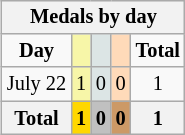<table class="wikitable" style="font-size:85%; float:right">
<tr align=center>
<th colspan=7><strong>Medals by day</strong></th>
</tr>
<tr align=center>
<td><strong>Day</strong></td>
<td style="background:#f7f6a8;"></td>
<td style="background:#dce5e5;"></td>
<td style="background:#ffdab9;"></td>
<td><strong>Total</strong></td>
</tr>
<tr align=center>
<td>July 22</td>
<td style="background:#f7f6a8;">1</td>
<td style="background:#dce5e5;">0</td>
<td style="background:#ffdab9;">0</td>
<td>1</td>
</tr>
<tr align=center>
<th><strong>Total</strong></th>
<th style="background:gold;"><strong>1</strong></th>
<th style="background:silver;"><strong>0</strong></th>
<th style="background:#c96;"><strong>0</strong></th>
<th><strong>1</strong></th>
</tr>
</table>
